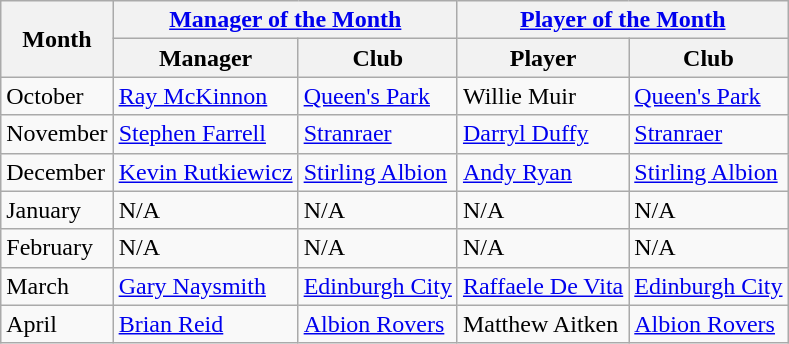<table class="wikitable">
<tr>
<th rowspan="2">Month</th>
<th colspan="2"><a href='#'>Manager of the Month</a></th>
<th colspan="2"><a href='#'>Player of the Month</a></th>
</tr>
<tr>
<th>Manager</th>
<th>Club</th>
<th>Player</th>
<th>Club</th>
</tr>
<tr>
<td>October</td>
<td> <a href='#'>Ray McKinnon</a></td>
<td><a href='#'>Queen's Park</a></td>
<td> Willie Muir</td>
<td><a href='#'>Queen's Park</a></td>
</tr>
<tr>
<td>November</td>
<td> <a href='#'>Stephen Farrell</a></td>
<td><a href='#'>Stranraer</a></td>
<td> <a href='#'>Darryl Duffy</a></td>
<td><a href='#'>Stranraer</a></td>
</tr>
<tr>
<td>December</td>
<td> <a href='#'>Kevin Rutkiewicz</a></td>
<td><a href='#'>Stirling Albion</a></td>
<td> <a href='#'>Andy Ryan</a></td>
<td><a href='#'>Stirling Albion</a></td>
</tr>
<tr>
<td>January</td>
<td>N/A</td>
<td>N/A</td>
<td>N/A</td>
<td>N/A</td>
</tr>
<tr>
<td>February</td>
<td>N/A</td>
<td>N/A</td>
<td>N/A</td>
<td>N/A</td>
</tr>
<tr>
<td>March</td>
<td> <a href='#'>Gary Naysmith</a></td>
<td><a href='#'>Edinburgh City</a></td>
<td> <a href='#'>Raffaele De Vita</a></td>
<td><a href='#'>Edinburgh City</a></td>
</tr>
<tr>
<td>April</td>
<td> <a href='#'>Brian Reid</a></td>
<td><a href='#'>Albion Rovers</a></td>
<td> Matthew Aitken</td>
<td><a href='#'>Albion Rovers</a></td>
</tr>
</table>
